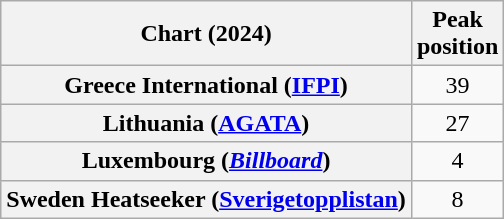<table class="wikitable sortable plainrowheaders" style="text-align:center">
<tr>
<th scope="col">Chart (2024)</th>
<th scope="col">Peak<br>position</th>
</tr>
<tr>
<th scope="row">Greece International (<a href='#'>IFPI</a>)</th>
<td>39</td>
</tr>
<tr>
<th scope="row">Lithuania (<a href='#'>AGATA</a>)</th>
<td>27</td>
</tr>
<tr>
<th scope="row">Luxembourg (<em><a href='#'>Billboard</a></em>)</th>
<td>4</td>
</tr>
<tr>
<th scope="row">Sweden Heatseeker (<a href='#'>Sverigetopplistan</a>)</th>
<td>8</td>
</tr>
</table>
